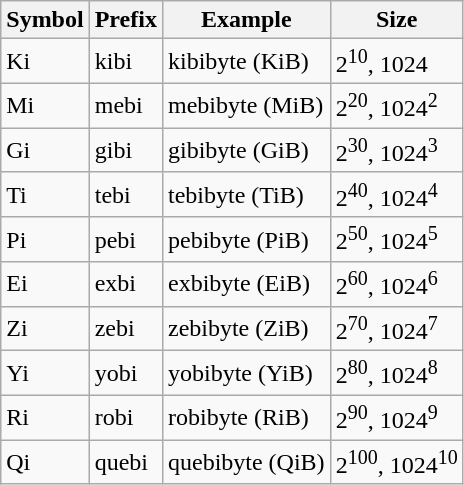<table class="wikitable">
<tr>
<th>Symbol</th>
<th>Prefix</th>
<th>Example</th>
<th>Size</th>
</tr>
<tr>
<td>Ki</td>
<td>kibi</td>
<td>kibibyte (KiB)</td>
<td>2<sup>10</sup>, 1024</td>
</tr>
<tr>
<td>Mi</td>
<td>mebi</td>
<td>mebibyte (MiB)</td>
<td>2<sup>20</sup>, 1024<sup>2</sup></td>
</tr>
<tr>
<td>Gi</td>
<td>gibi</td>
<td>gibibyte (GiB)</td>
<td>2<sup>30</sup>, 1024<sup>3</sup></td>
</tr>
<tr>
<td>Ti</td>
<td>tebi</td>
<td>tebibyte (TiB)</td>
<td>2<sup>40</sup>, 1024<sup>4</sup></td>
</tr>
<tr>
<td>Pi</td>
<td>pebi</td>
<td>pebibyte (PiB)</td>
<td>2<sup>50</sup>, 1024<sup>5</sup></td>
</tr>
<tr>
<td>Ei</td>
<td>exbi</td>
<td>exbibyte (EiB)</td>
<td>2<sup>60</sup>, 1024<sup>6</sup></td>
</tr>
<tr>
<td>Zi</td>
<td>zebi</td>
<td>zebibyte (ZiB)</td>
<td>2<sup>70</sup>, 1024<sup>7</sup></td>
</tr>
<tr>
<td>Yi</td>
<td>yobi</td>
<td>yobibyte (YiB)</td>
<td>2<sup>80</sup>, 1024<sup>8</sup></td>
</tr>
<tr>
<td>Ri</td>
<td>robi</td>
<td>robibyte (RiB)</td>
<td>2<sup>90</sup>, 1024<sup>9</sup></td>
</tr>
<tr>
<td>Qi</td>
<td>quebi</td>
<td>quebibyte (QiB)</td>
<td>2<sup>100</sup>, 1024<sup>10</sup></td>
</tr>
</table>
